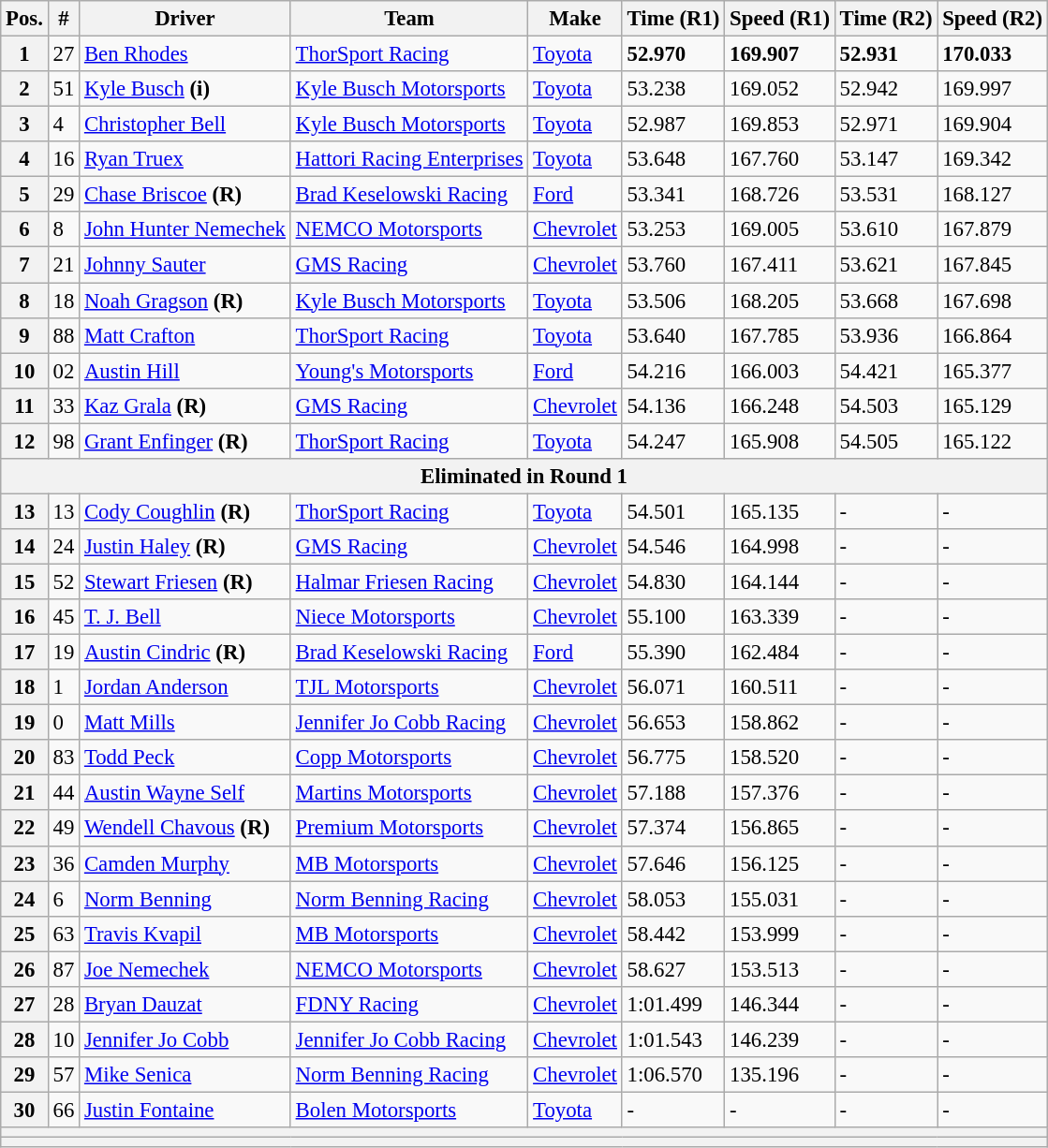<table class="wikitable" style="font-size:95%">
<tr>
<th>Pos.</th>
<th>#</th>
<th>Driver</th>
<th>Team</th>
<th>Make</th>
<th>Time (R1)</th>
<th>Speed (R1)</th>
<th>Time (R2)</th>
<th>Speed (R2)</th>
</tr>
<tr>
<th>1</th>
<td>27</td>
<td><a href='#'>Ben Rhodes</a></td>
<td><a href='#'>ThorSport Racing</a></td>
<td><a href='#'>Toyota</a></td>
<td><strong>52.970</strong></td>
<td><strong>169.907</strong></td>
<td><strong>52.931</strong></td>
<td><strong>170.033</strong></td>
</tr>
<tr>
<th>2</th>
<td>51</td>
<td><a href='#'>Kyle Busch</a> <strong>(i)</strong></td>
<td><a href='#'>Kyle Busch Motorsports</a></td>
<td><a href='#'>Toyota</a></td>
<td>53.238</td>
<td>169.052</td>
<td>52.942</td>
<td>169.997</td>
</tr>
<tr>
<th>3</th>
<td>4</td>
<td><a href='#'>Christopher Bell</a></td>
<td><a href='#'>Kyle Busch Motorsports</a></td>
<td><a href='#'>Toyota</a></td>
<td>52.987</td>
<td>169.853</td>
<td>52.971</td>
<td>169.904</td>
</tr>
<tr>
<th>4</th>
<td>16</td>
<td><a href='#'>Ryan Truex</a></td>
<td><a href='#'>Hattori Racing Enterprises</a></td>
<td><a href='#'>Toyota</a></td>
<td>53.648</td>
<td>167.760</td>
<td>53.147</td>
<td>169.342</td>
</tr>
<tr>
<th>5</th>
<td>29</td>
<td><a href='#'>Chase Briscoe</a> <strong>(R)</strong></td>
<td><a href='#'>Brad Keselowski Racing</a></td>
<td><a href='#'>Ford</a></td>
<td>53.341</td>
<td>168.726</td>
<td>53.531</td>
<td>168.127</td>
</tr>
<tr>
<th>6</th>
<td>8</td>
<td><a href='#'>John Hunter Nemechek</a></td>
<td><a href='#'>NEMCO Motorsports</a></td>
<td><a href='#'>Chevrolet</a></td>
<td>53.253</td>
<td>169.005</td>
<td>53.610</td>
<td>167.879</td>
</tr>
<tr>
<th>7</th>
<td>21</td>
<td><a href='#'>Johnny Sauter</a></td>
<td><a href='#'>GMS Racing</a></td>
<td><a href='#'>Chevrolet</a></td>
<td>53.760</td>
<td>167.411</td>
<td>53.621</td>
<td>167.845</td>
</tr>
<tr>
<th>8</th>
<td>18</td>
<td><a href='#'>Noah Gragson</a> <strong>(R)</strong></td>
<td><a href='#'>Kyle Busch Motorsports</a></td>
<td><a href='#'>Toyota</a></td>
<td>53.506</td>
<td>168.205</td>
<td>53.668</td>
<td>167.698</td>
</tr>
<tr>
<th>9</th>
<td>88</td>
<td><a href='#'>Matt Crafton</a></td>
<td><a href='#'>ThorSport Racing</a></td>
<td><a href='#'>Toyota</a></td>
<td>53.640</td>
<td>167.785</td>
<td>53.936</td>
<td>166.864</td>
</tr>
<tr>
<th>10</th>
<td>02</td>
<td><a href='#'>Austin Hill</a></td>
<td><a href='#'>Young's Motorsports</a></td>
<td><a href='#'>Ford</a></td>
<td>54.216</td>
<td>166.003</td>
<td>54.421</td>
<td>165.377</td>
</tr>
<tr>
<th>11</th>
<td>33</td>
<td><a href='#'>Kaz Grala</a> <strong>(R)</strong></td>
<td><a href='#'>GMS Racing</a></td>
<td><a href='#'>Chevrolet</a></td>
<td>54.136</td>
<td>166.248</td>
<td>54.503</td>
<td>165.129</td>
</tr>
<tr>
<th>12</th>
<td>98</td>
<td><a href='#'>Grant Enfinger</a> <strong>(R)</strong></td>
<td><a href='#'>ThorSport Racing</a></td>
<td><a href='#'>Toyota</a></td>
<td>54.247</td>
<td>165.908</td>
<td>54.505</td>
<td>165.122</td>
</tr>
<tr>
<th colspan="9">Eliminated in Round 1</th>
</tr>
<tr>
<th>13</th>
<td>13</td>
<td><a href='#'>Cody Coughlin</a> <strong>(R)</strong></td>
<td><a href='#'>ThorSport Racing</a></td>
<td><a href='#'>Toyota</a></td>
<td>54.501</td>
<td>165.135</td>
<td>-</td>
<td>-</td>
</tr>
<tr>
<th>14</th>
<td>24</td>
<td><a href='#'>Justin Haley</a> <strong>(R)</strong></td>
<td><a href='#'>GMS Racing</a></td>
<td><a href='#'>Chevrolet</a></td>
<td>54.546</td>
<td>164.998</td>
<td>-</td>
<td>-</td>
</tr>
<tr>
<th>15</th>
<td>52</td>
<td><a href='#'>Stewart Friesen</a> <strong>(R)</strong></td>
<td><a href='#'>Halmar Friesen Racing</a></td>
<td><a href='#'>Chevrolet</a></td>
<td>54.830</td>
<td>164.144</td>
<td>-</td>
<td>-</td>
</tr>
<tr>
<th>16</th>
<td>45</td>
<td><a href='#'>T. J. Bell</a></td>
<td><a href='#'>Niece Motorsports</a></td>
<td><a href='#'>Chevrolet</a></td>
<td>55.100</td>
<td>163.339</td>
<td>-</td>
<td>-</td>
</tr>
<tr>
<th>17</th>
<td>19</td>
<td><a href='#'>Austin Cindric</a> <strong>(R)</strong></td>
<td><a href='#'>Brad Keselowski Racing</a></td>
<td><a href='#'>Ford</a></td>
<td>55.390</td>
<td>162.484</td>
<td>-</td>
<td>-</td>
</tr>
<tr>
<th>18</th>
<td>1</td>
<td><a href='#'>Jordan Anderson</a></td>
<td><a href='#'>TJL Motorsports</a></td>
<td><a href='#'>Chevrolet</a></td>
<td>56.071</td>
<td>160.511</td>
<td>-</td>
<td>-</td>
</tr>
<tr>
<th>19</th>
<td>0</td>
<td><a href='#'>Matt Mills</a></td>
<td><a href='#'>Jennifer Jo Cobb Racing</a></td>
<td><a href='#'>Chevrolet</a></td>
<td>56.653</td>
<td>158.862</td>
<td>-</td>
<td>-</td>
</tr>
<tr>
<th>20</th>
<td>83</td>
<td><a href='#'>Todd Peck</a></td>
<td><a href='#'>Copp Motorsports</a></td>
<td><a href='#'>Chevrolet</a></td>
<td>56.775</td>
<td>158.520</td>
<td>-</td>
<td>-</td>
</tr>
<tr>
<th>21</th>
<td>44</td>
<td><a href='#'>Austin Wayne Self</a></td>
<td><a href='#'>Martins Motorsports</a></td>
<td><a href='#'>Chevrolet</a></td>
<td>57.188</td>
<td>157.376</td>
<td>-</td>
<td>-</td>
</tr>
<tr>
<th>22</th>
<td>49</td>
<td><a href='#'>Wendell Chavous</a> <strong>(R)</strong></td>
<td><a href='#'>Premium Motorsports</a></td>
<td><a href='#'>Chevrolet</a></td>
<td>57.374</td>
<td>156.865</td>
<td>-</td>
<td>-</td>
</tr>
<tr>
<th>23</th>
<td>36</td>
<td><a href='#'>Camden Murphy</a></td>
<td><a href='#'>MB Motorsports</a></td>
<td><a href='#'>Chevrolet</a></td>
<td>57.646</td>
<td>156.125</td>
<td>-</td>
<td>-</td>
</tr>
<tr>
<th>24</th>
<td>6</td>
<td><a href='#'>Norm Benning</a></td>
<td><a href='#'>Norm Benning Racing</a></td>
<td><a href='#'>Chevrolet</a></td>
<td>58.053</td>
<td>155.031</td>
<td>-</td>
<td>-</td>
</tr>
<tr>
<th>25</th>
<td>63</td>
<td><a href='#'>Travis Kvapil</a></td>
<td><a href='#'>MB Motorsports</a></td>
<td><a href='#'>Chevrolet</a></td>
<td>58.442</td>
<td>153.999</td>
<td>-</td>
<td>-</td>
</tr>
<tr>
<th>26</th>
<td>87</td>
<td><a href='#'>Joe Nemechek</a></td>
<td><a href='#'>NEMCO Motorsports</a></td>
<td><a href='#'>Chevrolet</a></td>
<td>58.627</td>
<td>153.513</td>
<td>-</td>
<td>-</td>
</tr>
<tr>
<th>27</th>
<td>28</td>
<td><a href='#'>Bryan Dauzat</a></td>
<td><a href='#'>FDNY Racing</a></td>
<td><a href='#'>Chevrolet</a></td>
<td>1:01.499</td>
<td>146.344</td>
<td>-</td>
<td>-</td>
</tr>
<tr>
<th>28</th>
<td>10</td>
<td><a href='#'>Jennifer Jo Cobb</a></td>
<td><a href='#'>Jennifer Jo Cobb Racing</a></td>
<td><a href='#'>Chevrolet</a></td>
<td>1:01.543</td>
<td>146.239</td>
<td>-</td>
<td>-</td>
</tr>
<tr>
<th>29</th>
<td>57</td>
<td><a href='#'>Mike Senica</a></td>
<td><a href='#'>Norm Benning Racing</a></td>
<td><a href='#'>Chevrolet</a></td>
<td>1:06.570</td>
<td>135.196</td>
<td>-</td>
<td>-</td>
</tr>
<tr>
<th>30</th>
<td>66</td>
<td><a href='#'>Justin Fontaine</a></td>
<td><a href='#'>Bolen Motorsports</a></td>
<td><a href='#'>Toyota</a></td>
<td>-</td>
<td>-</td>
<td>-</td>
<td>-</td>
</tr>
<tr>
<th colspan="9"></th>
</tr>
<tr>
<th colspan="9"></th>
</tr>
</table>
